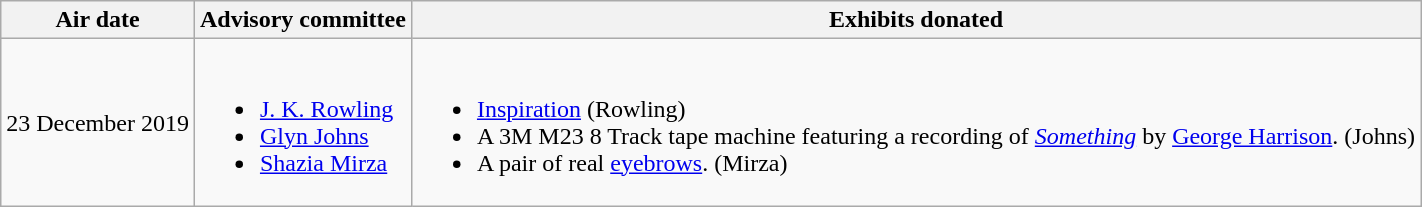<table class="wikitable">
<tr>
<th>Air date</th>
<th>Advisory committee</th>
<th>Exhibits donated</th>
</tr>
<tr>
<td>23 December 2019</td>
<td><br><ul><li><a href='#'>J. K. Rowling</a></li><li><a href='#'>Glyn Johns</a></li><li><a href='#'>Shazia Mirza</a></li></ul></td>
<td><br><ul><li><a href='#'>Inspiration</a> (Rowling)</li><li>A 3M M23 8 Track tape machine featuring a recording of <em><a href='#'>Something</a></em> by <a href='#'>George Harrison</a>. (Johns)</li><li>A pair of real <a href='#'>eyebrows</a>. (Mirza)</li></ul></td>
</tr>
</table>
